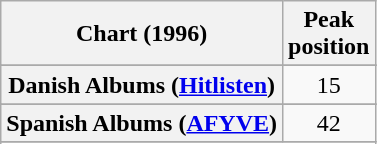<table class="wikitable sortable plainrowheaders" style="text-align:center">
<tr>
<th scope="col">Chart (1996)</th>
<th scope="col">Peak<br> position</th>
</tr>
<tr>
</tr>
<tr>
</tr>
<tr>
</tr>
<tr>
</tr>
<tr>
<th scope="row">Danish Albums (<a href='#'>Hitlisten</a>)</th>
<td>15</td>
</tr>
<tr>
</tr>
<tr>
</tr>
<tr>
</tr>
<tr>
</tr>
<tr>
</tr>
<tr>
<th scope="row">Spanish Albums (<a href='#'>AFYVE</a>)</th>
<td align="center">42</td>
</tr>
<tr>
</tr>
<tr>
</tr>
<tr>
</tr>
<tr>
</tr>
<tr>
</tr>
</table>
